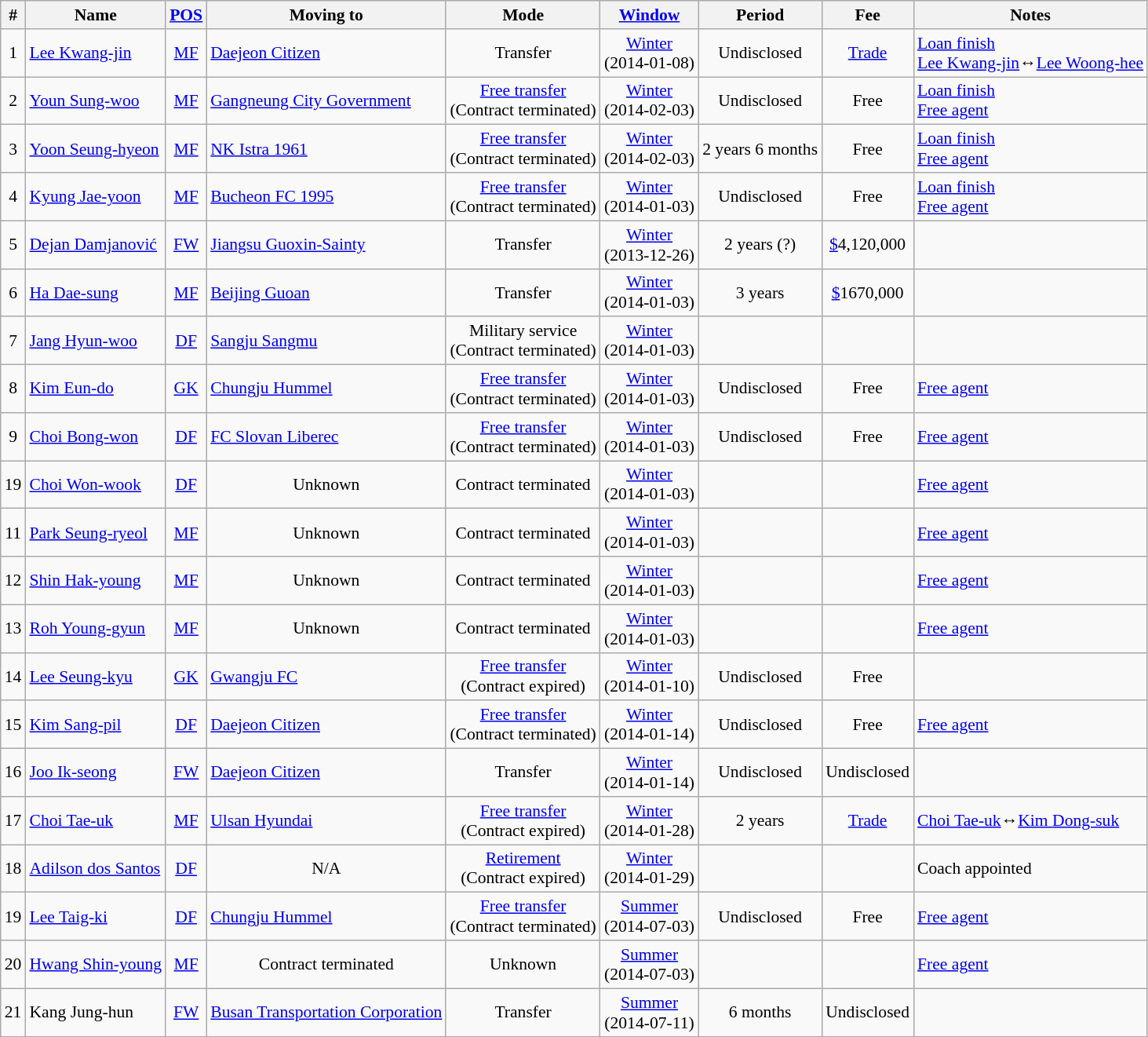<table class="wikitable sortable" style="text-align: center; font-size:90%;">
<tr>
<th>#</th>
<th>Name</th>
<th><a href='#'>POS</a></th>
<th>Moving to</th>
<th>Mode</th>
<th><a href='#'>Window</a></th>
<th>Period</th>
<th>Fee</th>
<th>Notes</th>
</tr>
<tr>
<td>1</td>
<td align=left> <a href='#'>Lee Kwang-jin</a></td>
<td><a href='#'>MF</a></td>
<td align=left> <a href='#'>Daejeon Citizen</a></td>
<td>Transfer</td>
<td><a href='#'>Winter</a><br>(2014-01-08)</td>
<td>Undisclosed</td>
<td><a href='#'>Trade</a></td>
<td align=left><a href='#'>Loan finish</a><br><a href='#'>Lee Kwang-jin</a>↔<a href='#'>Lee Woong-hee</a></td>
</tr>
<tr>
<td>2</td>
<td align=left> <a href='#'>Youn Sung-woo</a></td>
<td><a href='#'>MF</a></td>
<td align=left> <a href='#'>Gangneung City Government</a></td>
<td><a href='#'>Free transfer</a><br>(Contract terminated)</td>
<td><a href='#'>Winter</a><br>(2014-02-03)</td>
<td>Undisclosed</td>
<td>Free</td>
<td align=left><a href='#'>Loan finish</a><br><a href='#'>Free agent</a></td>
</tr>
<tr>
<td>3</td>
<td align=left> <a href='#'>Yoon Seung-hyeon</a></td>
<td><a href='#'>MF</a></td>
<td align=left> <a href='#'>NK Istra 1961</a></td>
<td><a href='#'>Free transfer</a><br>(Contract terminated)</td>
<td><a href='#'>Winter</a><br>(2014-02-03)</td>
<td>2 years 6 months</td>
<td>Free</td>
<td align=left><a href='#'>Loan finish</a><br><a href='#'>Free agent</a></td>
</tr>
<tr>
<td>4</td>
<td align=left> <a href='#'>Kyung Jae-yoon</a></td>
<td><a href='#'>MF</a></td>
<td align=left> <a href='#'>Bucheon FC 1995</a></td>
<td><a href='#'>Free transfer</a><br>(Contract terminated)</td>
<td><a href='#'>Winter</a><br>(2014-01-03)</td>
<td>Undisclosed</td>
<td>Free</td>
<td align=left><a href='#'>Loan finish</a><br><a href='#'>Free agent</a></td>
</tr>
<tr>
<td>5</td>
<td align=left> <a href='#'>Dejan Damjanović</a></td>
<td><a href='#'>FW</a></td>
<td align=left> <a href='#'>Jiangsu Guoxin-Sainty</a></td>
<td>Transfer</td>
<td><a href='#'>Winter</a><br>(2013-12-26)</td>
<td>2 years (?)</td>
<td><a href='#'>$</a>4,120,000</td>
<td></td>
</tr>
<tr>
<td>6</td>
<td align=left> <a href='#'>Ha Dae-sung</a></td>
<td><a href='#'>MF</a></td>
<td align=left> <a href='#'>Beijing Guoan</a></td>
<td>Transfer</td>
<td><a href='#'>Winter</a><br>(2014-01-03)</td>
<td>3 years</td>
<td><a href='#'>$</a>1670,000</td>
<td></td>
</tr>
<tr>
<td>7</td>
<td align=left> <a href='#'>Jang Hyun-woo</a></td>
<td><a href='#'>DF</a></td>
<td align=left> <a href='#'>Sangju Sangmu</a></td>
<td>Military service<br>(Contract terminated)</td>
<td><a href='#'>Winter</a><br>(2014-01-03)</td>
<td></td>
<td></td>
<td></td>
</tr>
<tr>
<td>8</td>
<td align=left> <a href='#'>Kim Eun-do</a></td>
<td><a href='#'>GK</a></td>
<td align=left> <a href='#'>Chungju Hummel</a></td>
<td><a href='#'>Free transfer</a><br>(Contract terminated)</td>
<td><a href='#'>Winter</a><br>(2014-01-03)</td>
<td>Undisclosed</td>
<td>Free</td>
<td align=left><a href='#'>Free agent</a></td>
</tr>
<tr>
<td>9</td>
<td align=left> <a href='#'>Choi Bong-won</a></td>
<td><a href='#'>DF</a></td>
<td align=left> <a href='#'>FC Slovan Liberec</a></td>
<td><a href='#'>Free transfer</a><br>(Contract terminated)</td>
<td><a href='#'>Winter</a><br>(2014-01-03)</td>
<td>Undisclosed</td>
<td>Free</td>
<td align=left><a href='#'>Free agent</a></td>
</tr>
<tr>
<td>19</td>
<td align=left> <a href='#'>Choi Won-wook</a></td>
<td><a href='#'>DF</a></td>
<td>Unknown</td>
<td>Contract terminated</td>
<td><a href='#'>Winter</a><br>(2014-01-03)</td>
<td></td>
<td></td>
<td align=left><a href='#'>Free agent</a></td>
</tr>
<tr>
<td>11</td>
<td align=left> <a href='#'>Park Seung-ryeol</a></td>
<td><a href='#'>MF</a></td>
<td>Unknown</td>
<td>Contract terminated</td>
<td><a href='#'>Winter</a><br>(2014-01-03)</td>
<td></td>
<td></td>
<td align=left><a href='#'>Free agent</a></td>
</tr>
<tr>
<td>12</td>
<td align=left> <a href='#'>Shin Hak-young</a></td>
<td><a href='#'>MF</a></td>
<td>Unknown</td>
<td>Contract terminated</td>
<td><a href='#'>Winter</a><br>(2014-01-03)</td>
<td></td>
<td></td>
<td align=left><a href='#'>Free agent</a></td>
</tr>
<tr>
<td>13</td>
<td align=left> <a href='#'>Roh Young-gyun</a></td>
<td><a href='#'>MF</a></td>
<td>Unknown</td>
<td>Contract terminated</td>
<td><a href='#'>Winter</a><br>(2014-01-03)</td>
<td></td>
<td></td>
<td align=left><a href='#'>Free agent</a></td>
</tr>
<tr>
<td>14</td>
<td align=left> <a href='#'>Lee Seung-kyu</a></td>
<td><a href='#'>GK</a></td>
<td align=left> <a href='#'>Gwangju FC</a></td>
<td><a href='#'>Free transfer</a><br>(Contract expired)</td>
<td><a href='#'>Winter</a><br>(2014-01-10)</td>
<td>Undisclosed</td>
<td>Free</td>
<td></td>
</tr>
<tr>
<td>15</td>
<td align=left> <a href='#'>Kim Sang-pil</a></td>
<td><a href='#'>DF</a></td>
<td align=left> <a href='#'>Daejeon Citizen</a></td>
<td><a href='#'>Free transfer</a><br>(Contract terminated)</td>
<td><a href='#'>Winter</a><br>(2014-01-14)</td>
<td>Undisclosed</td>
<td>Free</td>
<td align=left><a href='#'>Free agent</a></td>
</tr>
<tr>
<td>16</td>
<td align=left> <a href='#'>Joo Ik-seong</a></td>
<td><a href='#'>FW</a></td>
<td align=left> <a href='#'>Daejeon Citizen</a></td>
<td>Transfer</td>
<td><a href='#'>Winter</a><br>(2014-01-14)</td>
<td>Undisclosed</td>
<td>Undisclosed</td>
<td></td>
</tr>
<tr>
<td>17</td>
<td align=left> <a href='#'>Choi Tae-uk</a></td>
<td><a href='#'>MF</a></td>
<td align=left> <a href='#'>Ulsan Hyundai</a></td>
<td><a href='#'>Free transfer</a><br>(Contract expired)</td>
<td><a href='#'>Winter</a><br>(2014-01-28)</td>
<td>2 years</td>
<td><a href='#'>Trade</a></td>
<td align=left><a href='#'>Choi Tae-uk</a>↔<a href='#'>Kim Dong-suk</a></td>
</tr>
<tr>
<td>18</td>
<td align=left> <a href='#'>Adilson dos Santos</a></td>
<td><a href='#'>DF</a></td>
<td>N/A</td>
<td><a href='#'>Retirement</a><br>(Contract expired)</td>
<td><a href='#'>Winter</a><br>(2014-01-29)</td>
<td></td>
<td></td>
<td align=left>Coach appointed</td>
</tr>
<tr>
<td>19</td>
<td align=left> <a href='#'>Lee Taig-ki</a></td>
<td><a href='#'>DF</a></td>
<td align=left> <a href='#'>Chungju Hummel</a></td>
<td><a href='#'>Free transfer</a><br>(Contract terminated)</td>
<td><a href='#'>Summer</a><br>(2014-07-03)</td>
<td>Undisclosed</td>
<td>Free</td>
<td align=left><a href='#'>Free agent</a></td>
</tr>
<tr>
<td>20</td>
<td align=left> <a href='#'>Hwang Shin-young</a></td>
<td><a href='#'>MF</a></td>
<td>Contract terminated</td>
<td>Unknown</td>
<td><a href='#'>Summer</a><br>(2014-07-03)</td>
<td></td>
<td></td>
<td align=left><a href='#'>Free agent</a></td>
</tr>
<tr>
<td>21</td>
<td align=left> Kang Jung-hun</td>
<td><a href='#'>FW</a></td>
<td align=left> <a href='#'>Busan Transportation Corporation</a></td>
<td>Transfer</td>
<td><a href='#'>Summer</a><br>(2014-07-11)</td>
<td>6 months</td>
<td>Undisclosed</td>
<td></td>
</tr>
</table>
